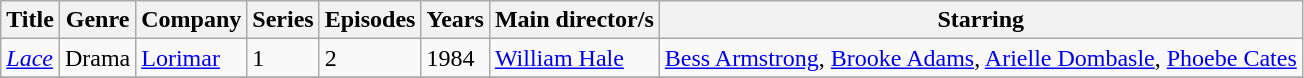<table class="wikitable unsortable">
<tr>
<th>Title</th>
<th>Genre</th>
<th>Company</th>
<th>Series</th>
<th>Episodes</th>
<th>Years</th>
<th>Main director/s</th>
<th>Starring</th>
</tr>
<tr>
<td><em><a href='#'>Lace</a></em></td>
<td>Drama</td>
<td><a href='#'>Lorimar</a></td>
<td>1</td>
<td>2</td>
<td>1984</td>
<td><a href='#'>William Hale</a></td>
<td><a href='#'>Bess Armstrong</a>, <a href='#'>Brooke Adams</a>, <a href='#'>Arielle Dombasle</a>, <a href='#'>Phoebe Cates</a></td>
</tr>
<tr>
</tr>
</table>
